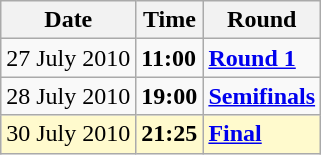<table class="wikitable">
<tr>
<th>Date</th>
<th>Time</th>
<th>Round</th>
</tr>
<tr>
<td>27 July 2010</td>
<td><strong>11:00</strong></td>
<td><strong><a href='#'>Round 1</a></strong></td>
</tr>
<tr>
<td>28 July 2010</td>
<td><strong>19:00</strong></td>
<td><strong><a href='#'>Semifinals</a></strong></td>
</tr>
<tr style=background:lemonchiffon>
<td>30 July 2010</td>
<td><strong>21:25</strong></td>
<td><strong><a href='#'>Final</a></strong></td>
</tr>
</table>
